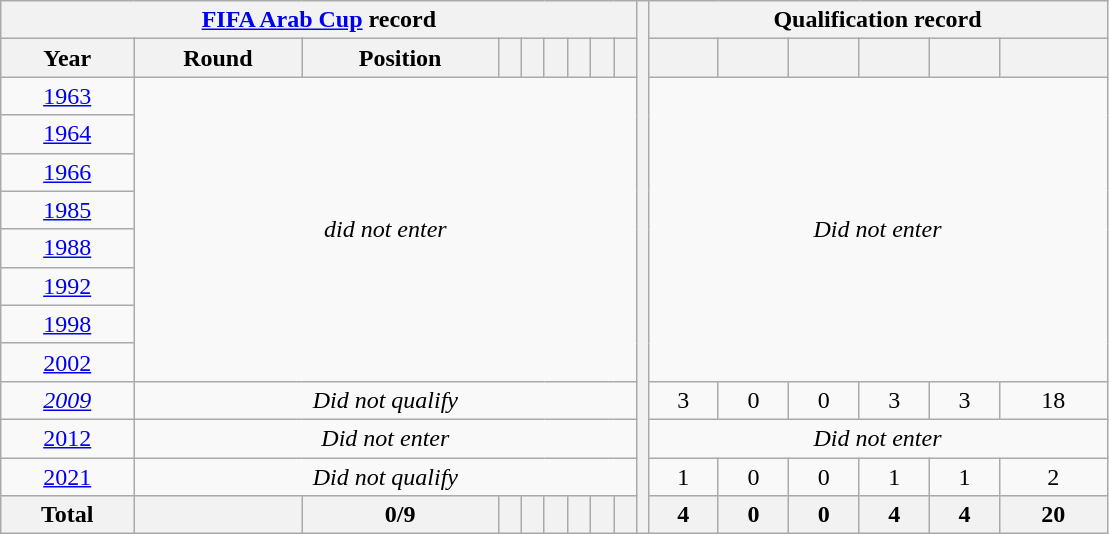<table class="wikitable" style="text-align: center;">
<tr>
<th colspan=9><a href='#'>FIFA Arab Cup</a> record</th>
<th width=1% rowspan=39></th>
<th colspan=6>Qualification record</th>
</tr>
<tr>
<th>Year</th>
<th>Round</th>
<th>Position</th>
<th></th>
<th></th>
<th></th>
<th></th>
<th></th>
<th></th>
<th></th>
<th></th>
<th></th>
<th></th>
<th></th>
<th></th>
</tr>
<tr>
<td> <a href='#'>1963</a></td>
<td colspan=8 rowspan=8><em>did not enter</em></td>
<td colspan=8 rowspan=8><em>Did not enter</em></td>
</tr>
<tr>
<td> <a href='#'>1964</a></td>
</tr>
<tr>
<td> <a href='#'>1966</a></td>
</tr>
<tr>
<td> <a href='#'>1985</a></td>
</tr>
<tr>
<td> <a href='#'>1988</a></td>
</tr>
<tr>
<td> <a href='#'>1992</a></td>
</tr>
<tr>
<td> <a href='#'>1998</a></td>
</tr>
<tr>
<td> <a href='#'>2002</a></td>
</tr>
<tr>
<td> <em><a href='#'>2009</a></em></td>
<td colspan=8><em>Did not qualify</em> </td>
<td>3</td>
<td>0</td>
<td>0</td>
<td>3</td>
<td>3</td>
<td>18</td>
</tr>
<tr>
<td> <a href='#'>2012</a></td>
<td colspan=8><em>Did not enter</em></td>
<td colspan=8><em>Did not enter</em></td>
</tr>
<tr>
<td> <a href='#'>2021</a></td>
<td colspan=8><em>Did not qualify</em></td>
<td>1</td>
<td>0</td>
<td>0</td>
<td>1</td>
<td>1</td>
<td>2</td>
</tr>
<tr>
<th>Total</th>
<th></th>
<th>0/9</th>
<th></th>
<th></th>
<th></th>
<th></th>
<th></th>
<th></th>
<th>4</th>
<th>0</th>
<th>0</th>
<th>4</th>
<th>4</th>
<th>20</th>
</tr>
</table>
